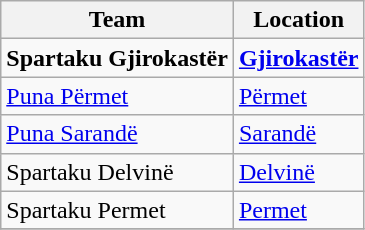<table class="wikitable sortable">
<tr>
<th>Team</th>
<th>Location</th>
</tr>
<tr>
<td><strong>Spartaku Gjirokastër</strong></td>
<td><strong><a href='#'>Gjirokastër</a></strong></td>
</tr>
<tr>
<td><a href='#'>Puna Përmet</a></td>
<td><a href='#'>Përmet</a></td>
</tr>
<tr>
<td><a href='#'>Puna Sarandë</a></td>
<td><a href='#'>Sarandë</a></td>
</tr>
<tr>
<td>Spartaku Delvinë</td>
<td><a href='#'>Delvinë</a></td>
</tr>
<tr>
<td>Spartaku Permet</td>
<td><a href='#'>Permet</a></td>
</tr>
<tr>
</tr>
</table>
